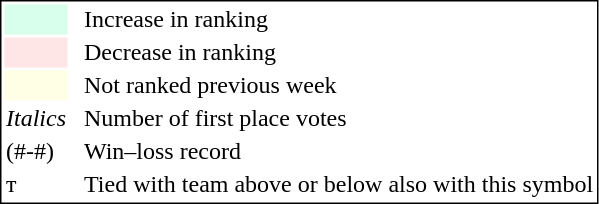<table style="border:1px solid black;">
<tr>
<td style="background:#D8FFEB; width:20px;"></td>
<td> </td>
<td>Increase in ranking</td>
</tr>
<tr>
<td style="background:#FFE6E6; width:20px;"></td>
<td> </td>
<td>Decrease in ranking</td>
</tr>
<tr>
<td style="background:#FFFFE6; width:20px;"></td>
<td> </td>
<td>Not ranked previous week</td>
</tr>
<tr>
<td><em>Italics</em></td>
<td> </td>
<td>Number of first place votes</td>
</tr>
<tr>
<td>(#-#)</td>
<td> </td>
<td>Win–loss record</td>
</tr>
<tr>
<td>т</td>
<td></td>
<td>Tied with team above or below also with this symbol</td>
</tr>
</table>
